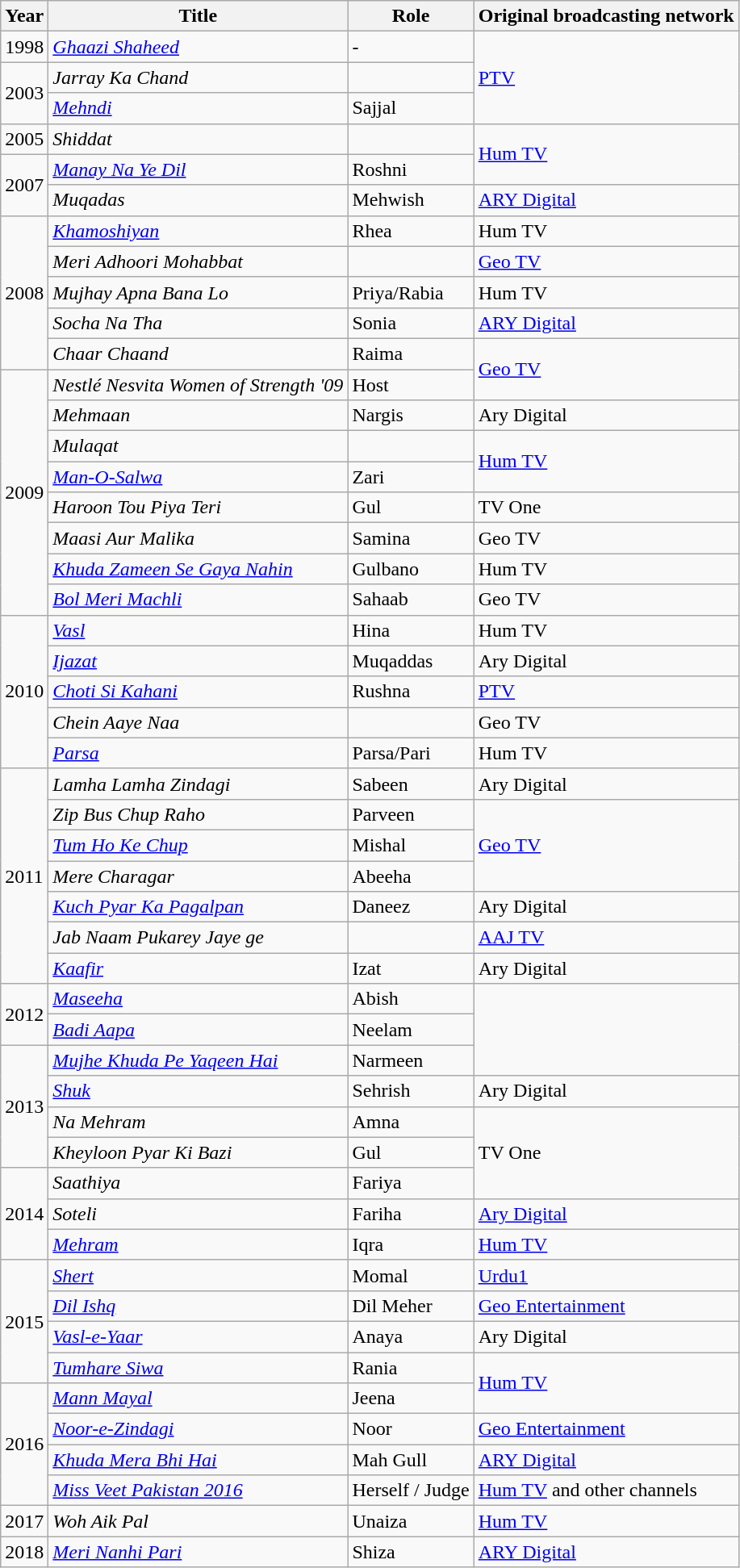<table class="wikitable sortable">
<tr>
<th>Year</th>
<th>Title</th>
<th>Role</th>
<th>Original broadcasting network</th>
</tr>
<tr>
<td>1998</td>
<td><em><a href='#'>Ghaazi Shaheed</a></em></td>
<td>-</td>
<td rowspan="3"><a href='#'>PTV</a></td>
</tr>
<tr>
<td rowspan="2">2003</td>
<td><em>Jarray Ka Chand</em></td>
<td></td>
</tr>
<tr>
<td><em><a href='#'>Mehndi</a></em></td>
<td>Sajjal</td>
</tr>
<tr>
<td>2005</td>
<td><em>Shiddat</em></td>
<td></td>
<td rowspan="2"><a href='#'>Hum TV</a></td>
</tr>
<tr>
<td rowspan="2">2007</td>
<td><em><a href='#'>Manay Na Ye Dil</a></em></td>
<td>Roshni</td>
</tr>
<tr>
<td><em>Muqadas</em></td>
<td>Mehwish</td>
<td><a href='#'>ARY Digital</a></td>
</tr>
<tr>
<td rowspan="5">2008</td>
<td><em><a href='#'>Khamoshiyan</a></em></td>
<td>Rhea</td>
<td>Hum TV</td>
</tr>
<tr>
<td><em>Meri Adhoori Mohabbat</em></td>
<td></td>
<td><a href='#'>Geo TV</a></td>
</tr>
<tr>
<td><em>Mujhay Apna Bana Lo</em></td>
<td>Priya/Rabia</td>
<td>Hum TV</td>
</tr>
<tr>
<td><em>Socha Na Tha</em></td>
<td>Sonia</td>
<td><a href='#'>ARY Digital</a></td>
</tr>
<tr Masafat PTV>
<td><em>Chaar Chaand</em></td>
<td>Raima</td>
<td rowspan="2"><a href='#'>Geo TV</a></td>
</tr>
<tr>
<td rowspan="8">2009</td>
<td><em>Nestlé Nesvita Women of Strength '09</em></td>
<td>Host</td>
</tr>
<tr>
<td><em>Mehmaan</em></td>
<td>Nargis</td>
<td>Ary Digital</td>
</tr>
<tr>
<td><em>Mulaqat</em></td>
<td></td>
<td rowspan="2"><a href='#'>Hum TV</a></td>
</tr>
<tr>
<td><em><a href='#'>Man-O-Salwa</a></em></td>
<td>Zari</td>
</tr>
<tr>
<td><em>Haroon Tou Piya Teri</em></td>
<td>Gul</td>
<td>TV One</td>
</tr>
<tr>
<td><em>Maasi Aur Malika</em></td>
<td>Samina</td>
<td>Geo TV</td>
</tr>
<tr>
<td><em><a href='#'>Khuda Zameen Se Gaya Nahin</a></em></td>
<td>Gulbano</td>
<td>Hum TV</td>
</tr>
<tr>
<td><em><a href='#'>Bol Meri Machli</a></em></td>
<td>Sahaab</td>
<td>Geo TV</td>
</tr>
<tr>
<td rowspan="5">2010</td>
<td><em><a href='#'>Vasl</a></em></td>
<td>Hina</td>
<td>Hum TV</td>
</tr>
<tr>
<td><em><a href='#'>Ijazat</a></em></td>
<td>Muqaddas</td>
<td>Ary Digital</td>
</tr>
<tr>
<td><em><a href='#'>Choti Si Kahani</a></em></td>
<td>Rushna</td>
<td><a href='#'>PTV</a></td>
</tr>
<tr>
<td><em>Chein Aaye Naa</em></td>
<td></td>
<td>Geo TV</td>
</tr>
<tr>
<td><em><a href='#'>Parsa</a></em></td>
<td>Parsa/Pari</td>
<td>Hum TV</td>
</tr>
<tr>
<td rowspan="7">2011</td>
<td><em>Lamha Lamha Zindagi</em></td>
<td>Sabeen</td>
<td>Ary Digital</td>
</tr>
<tr>
<td><em>Zip Bus Chup Raho</em></td>
<td>Parveen</td>
<td rowspan="3"><a href='#'>Geo TV</a></td>
</tr>
<tr>
<td><em><a href='#'>Tum Ho Ke Chup</a></em></td>
<td>Mishal</td>
</tr>
<tr>
<td><em>Mere Charagar</em></td>
<td>Abeeha</td>
</tr>
<tr>
<td><em><a href='#'>Kuch Pyar Ka Pagalpan</a></em></td>
<td>Daneez</td>
<td>Ary Digital</td>
</tr>
<tr>
<td><em>Jab Naam Pukarey Jaye ge</em></td>
<td></td>
<td><a href='#'>AAJ TV</a></td>
</tr>
<tr>
<td><em><a href='#'>Kaafir</a></em></td>
<td>Izat</td>
<td>Ary Digital</td>
</tr>
<tr>
<td rowspan="2">2012</td>
<td><em><a href='#'>Maseeha</a></em></td>
<td>Abish</td>
</tr>
<tr>
<td><em><a href='#'>Badi Aapa</a></em></td>
<td>Neelam</td>
</tr>
<tr>
<td rowspan="4">2013</td>
<td><em><a href='#'>Mujhe Khuda Pe Yaqeen Hai</a></em></td>
<td>Narmeen</td>
</tr>
<tr>
<td><em><a href='#'>Shuk</a></em></td>
<td>Sehrish</td>
<td>Ary Digital</td>
</tr>
<tr>
<td><em>Na Mehram</em></td>
<td>Amna</td>
<td rowspan="3">TV One</td>
</tr>
<tr>
<td><em>Kheyloon Pyar Ki Bazi</em></td>
<td>Gul</td>
</tr>
<tr>
<td rowspan="3">2014</td>
<td><em>Saathiya</em></td>
<td>Fariya</td>
</tr>
<tr>
<td><em>Soteli</em></td>
<td>Fariha</td>
<td><a href='#'>Ary Digital</a></td>
</tr>
<tr>
<td><em><a href='#'>Mehram</a></em></td>
<td>Iqra</td>
<td><a href='#'>Hum TV</a></td>
</tr>
<tr>
<td rowspan="4">2015</td>
<td><em><a href='#'>Shert</a></em></td>
<td>Momal</td>
<td><a href='#'>Urdu1</a></td>
</tr>
<tr>
<td><em><a href='#'>Dil Ishq</a></em></td>
<td>Dil Meher</td>
<td><a href='#'>Geo Entertainment</a></td>
</tr>
<tr>
<td><em><a href='#'>Vasl-e-Yaar</a></em></td>
<td>Anaya</td>
<td>Ary Digital</td>
</tr>
<tr>
<td><em><a href='#'>Tumhare Siwa</a></em></td>
<td>Rania</td>
<td rowspan="2"><a href='#'>Hum TV</a></td>
</tr>
<tr>
<td rowspan="4">2016</td>
<td><em><a href='#'>Mann Mayal</a></em></td>
<td>Jeena</td>
</tr>
<tr>
<td><em><a href='#'>Noor-e-Zindagi</a></em></td>
<td>Noor</td>
<td><a href='#'>Geo Entertainment</a></td>
</tr>
<tr>
<td><em><a href='#'>Khuda Mera Bhi Hai</a></em></td>
<td>Mah Gull</td>
<td><a href='#'>ARY Digital</a></td>
</tr>
<tr>
<td><em><a href='#'>Miss Veet Pakistan 2016</a></em></td>
<td>Herself / Judge</td>
<td><a href='#'>Hum TV</a> and other channels</td>
</tr>
<tr>
<td>2017</td>
<td><em>Woh Aik Pal</em></td>
<td>Unaiza</td>
<td><a href='#'>Hum TV</a></td>
</tr>
<tr>
<td>2018</td>
<td><em><a href='#'>Meri Nanhi Pari</a></em></td>
<td>Shiza</td>
<td><a href='#'>ARY Digital</a></td>
</tr>
</table>
